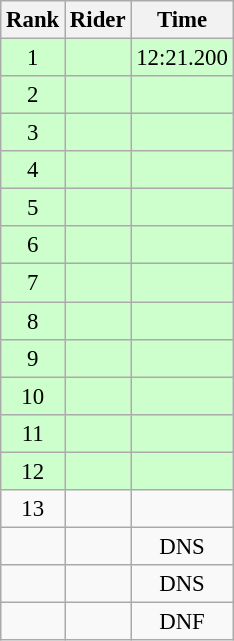<table class="wikitable" style="font-size:95%" style="width:25em;">
<tr>
<th>Rank</th>
<th>Rider</th>
<th>Time</th>
</tr>
<tr bgcolor=ccffcc>
<td align=center>1</td>
<td></td>
<td align=center>12:21.200</td>
</tr>
<tr bgcolor=ccffcc>
<td align=center>2</td>
<td></td>
<td align=center></td>
</tr>
<tr bgcolor=ccffcc>
<td align=center>3</td>
<td></td>
<td align=center></td>
</tr>
<tr bgcolor=ccffcc>
<td align=center>4</td>
<td></td>
<td align=center></td>
</tr>
<tr bgcolor=ccffcc>
<td align=center>5</td>
<td></td>
<td align=center></td>
</tr>
<tr bgcolor=ccffcc>
<td align=center>6</td>
<td></td>
<td align=center></td>
</tr>
<tr bgcolor=ccffcc>
<td align=center>7</td>
<td></td>
<td align=center></td>
</tr>
<tr bgcolor=ccffcc>
<td align=center>8</td>
<td></td>
<td align=center></td>
</tr>
<tr bgcolor=ccffcc>
<td align=center>9</td>
<td></td>
<td align=center></td>
</tr>
<tr bgcolor=ccffcc>
<td align=center>10</td>
<td></td>
<td align=center></td>
</tr>
<tr bgcolor=ccffcc>
<td align=center>11</td>
<td></td>
<td align=center></td>
</tr>
<tr bgcolor=ccffcc>
<td align=center>12</td>
<td></td>
<td align=center></td>
</tr>
<tr>
<td align=center>13</td>
<td></td>
<td align=center></td>
</tr>
<tr>
<td align=center></td>
<td></td>
<td align=center>DNS</td>
</tr>
<tr>
<td align=center></td>
<td></td>
<td align=center>DNS</td>
</tr>
<tr>
<td align=center></td>
<td></td>
<td align=center>DNF</td>
</tr>
</table>
